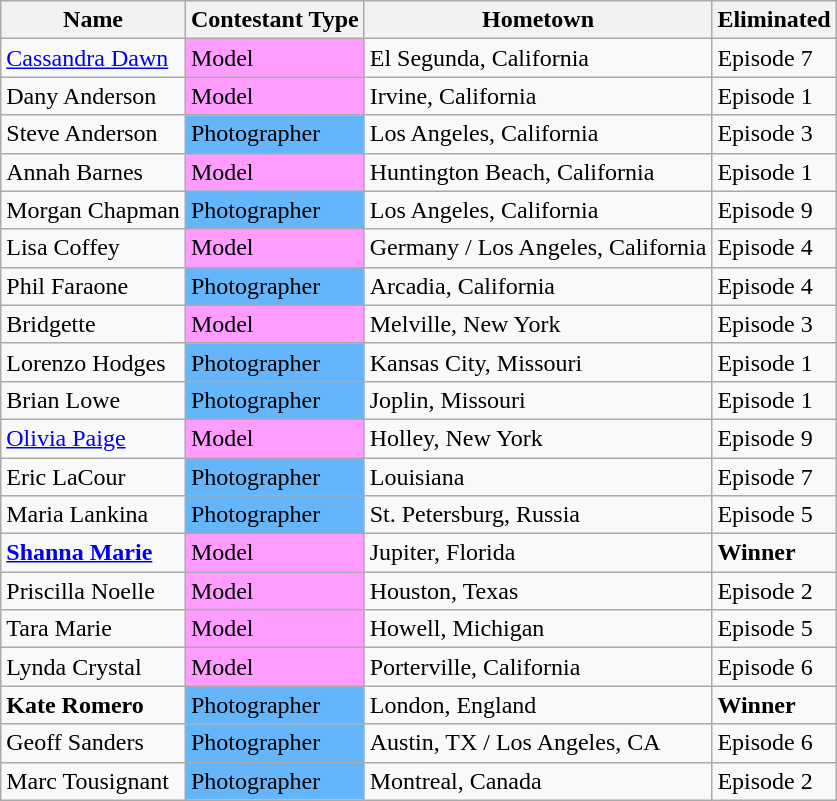<table class="wikitable sortable">
<tr>
<th>Name</th>
<th>Contestant Type</th>
<th>Hometown</th>
<th>Eliminated</th>
</tr>
<tr>
<td><a href='#'>Cassandra Dawn</a></td>
<td bgcolor="#fe9dff">Model</td>
<td>El Segunda, California</td>
<td>Episode 7</td>
</tr>
<tr>
<td>Dany Anderson</td>
<td bgcolor="#fe9dff">Model</td>
<td>Irvine, California</td>
<td>Episode 1</td>
</tr>
<tr>
<td>Steve Anderson</td>
<td bgcolor="#64b5fa">Photographer</td>
<td>Los Angeles, California</td>
<td>Episode 3</td>
</tr>
<tr>
<td>Annah Barnes</td>
<td bgcolor="#fe9dff">Model</td>
<td>Huntington Beach, California</td>
<td>Episode 1</td>
</tr>
<tr>
<td>Morgan Chapman</td>
<td bgcolor="#64b5fa">Photographer</td>
<td>Los Angeles, California</td>
<td>Episode 9</td>
</tr>
<tr>
<td>Lisa Coffey</td>
<td bgcolor="#fe9dff">Model</td>
<td>Germany / Los Angeles, California</td>
<td>Episode 4</td>
</tr>
<tr>
<td>Phil Faraone</td>
<td bgcolor="#64b5fa">Photographer</td>
<td>Arcadia, California</td>
<td>Episode 4</td>
</tr>
<tr>
<td>Bridgette</td>
<td bgcolor="#fe9dff">Model</td>
<td>Melville, New York</td>
<td>Episode 3</td>
</tr>
<tr>
<td>Lorenzo Hodges</td>
<td bgcolor="#64b5fa">Photographer</td>
<td>Kansas City, Missouri</td>
<td>Episode 1</td>
</tr>
<tr>
<td>Brian Lowe</td>
<td bgcolor="#64b5fa">Photographer</td>
<td>Joplin, Missouri</td>
<td>Episode 1</td>
</tr>
<tr>
<td><a href='#'>Olivia Paige</a></td>
<td bgcolor="#fe9dff">Model</td>
<td>Holley, New York</td>
<td>Episode 9</td>
</tr>
<tr>
<td>Eric LaCour</td>
<td bgcolor="#64b5fa">Photographer</td>
<td>Louisiana</td>
<td>Episode 7</td>
</tr>
<tr>
<td>Maria Lankina</td>
<td bgcolor="#64b5fa">Photographer</td>
<td>St. Petersburg, Russia</td>
<td>Episode 5</td>
</tr>
<tr>
<td><strong><a href='#'>Shanna Marie</a></strong></td>
<td bgcolor="#fe9dff">Model</td>
<td>Jupiter, Florida</td>
<td><strong>Winner</strong></td>
</tr>
<tr>
<td>Priscilla Noelle</td>
<td bgcolor="#fe9dff">Model</td>
<td>Houston, Texas</td>
<td>Episode 2</td>
</tr>
<tr>
<td>Tara Marie</td>
<td bgcolor="#fe9dff">Model</td>
<td>Howell, Michigan</td>
<td>Episode 5</td>
</tr>
<tr>
<td>Lynda Crystal</td>
<td bgcolor="#fe9dff">Model</td>
<td>Porterville, California</td>
<td>Episode 6</td>
</tr>
<tr>
<td><strong>Kate Romero</strong></td>
<td bgcolor="#64b5fa">Photographer</td>
<td>London, England</td>
<td><strong>Winner</strong></td>
</tr>
<tr>
<td>Geoff Sanders</td>
<td bgcolor="#64b5fa">Photographer</td>
<td>Austin, TX / Los Angeles, CA</td>
<td>Episode 6</td>
</tr>
<tr>
<td>Marc Tousignant</td>
<td bgcolor="#64b5fa">Photographer</td>
<td>Montreal, Canada</td>
<td>Episode 2</td>
</tr>
</table>
